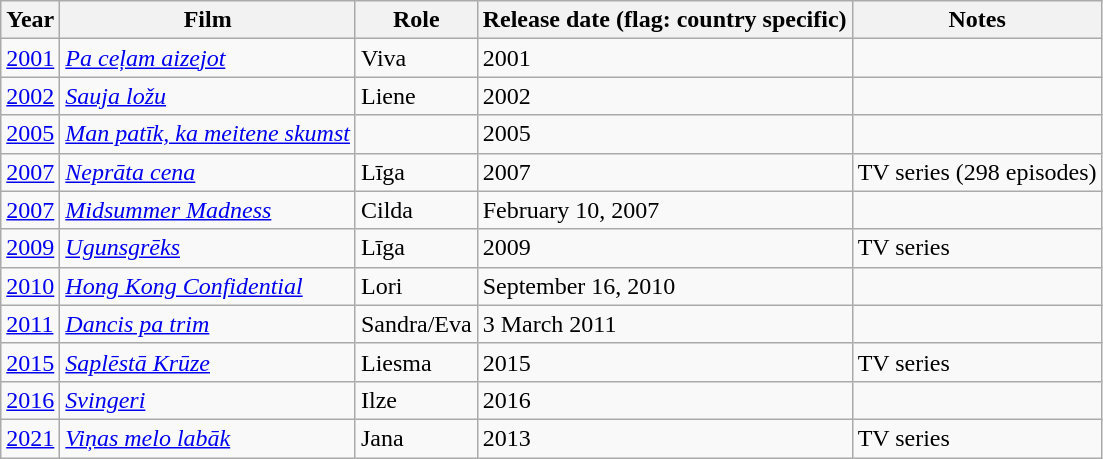<table class="wikitable">
<tr>
<th>Year</th>
<th>Film</th>
<th>Role</th>
<th>Release date (flag: country specific)</th>
<th>Notes</th>
</tr>
<tr>
<td rowspan="1"><a href='#'>2001</a></td>
<td><em><a href='#'>Pa ceļam aizejot</a></em></td>
<td>Viva</td>
<td>2001</td>
<td></td>
</tr>
<tr>
<td rowspan="1"><a href='#'>2002</a></td>
<td><em><a href='#'>Sauja ložu</a></em></td>
<td>Liene</td>
<td>2002</td>
<td></td>
</tr>
<tr>
<td rowspan="1"><a href='#'>2005</a></td>
<td><em><a href='#'>Man patīk, ka meitene skumst</a></em></td>
<td></td>
<td>2005</td>
<td></td>
</tr>
<tr>
<td rowspan="1"><a href='#'>2007</a></td>
<td><em><a href='#'>Neprāta cena</a></em></td>
<td>Līga</td>
<td>2007</td>
<td>TV series (298 episodes)</td>
</tr>
<tr>
<td rowspan="1"><a href='#'>2007</a></td>
<td><em><a href='#'>Midsummer Madness</a></em></td>
<td>Cilda</td>
<td>February 10, 2007</td>
<td></td>
</tr>
<tr>
<td rowspan="1"><a href='#'>2009</a></td>
<td><em><a href='#'>Ugunsgrēks</a></em></td>
<td>Līga</td>
<td>2009</td>
<td>TV series</td>
</tr>
<tr>
<td rowspan="1"><a href='#'>2010</a></td>
<td><em><a href='#'>Hong Kong Confidential</a></em></td>
<td>Lori</td>
<td>September 16, 2010</td>
<td></td>
</tr>
<tr>
<td rowspan="1"><a href='#'>2011</a></td>
<td><em><a href='#'>Dancis pa trim</a></em></td>
<td>Sandra/Eva</td>
<td>3 March 2011</td>
<td></td>
</tr>
<tr>
<td rowspan="1"><a href='#'>2015</a></td>
<td><em><a href='#'>Saplēstā Krūze</a></em></td>
<td>Liesma</td>
<td>2015</td>
<td>TV series</td>
</tr>
<tr>
<td rowspan="1"><a href='#'>2016</a></td>
<td><em><a href='#'>Svingeri</a></em></td>
<td>Ilze</td>
<td>2016</td>
<td></td>
</tr>
<tr>
<td rowspan="1"><a href='#'>2021</a></td>
<td><em><a href='#'>Viņas melo labāk</a></em></td>
<td>Jana</td>
<td>2013</td>
<td>TV series</td>
</tr>
</table>
